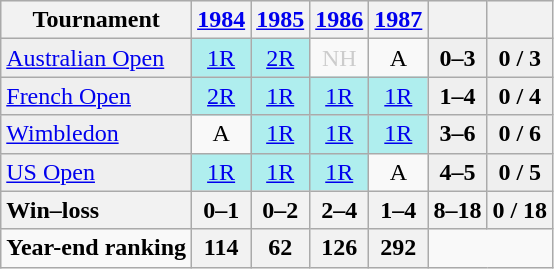<table class="wikitable">
<tr style="background:#efefef;">
<th>Tournament</th>
<th><a href='#'>1984</a></th>
<th><a href='#'>1985</a></th>
<th><a href='#'>1986</a></th>
<th><a href='#'>1987</a></th>
<th></th>
<th></th>
</tr>
<tr>
<td style="background:#EFEFEF;"><a href='#'>Australian Open</a></td>
<td style="text-align:center; background:#afeeee;"><a href='#'>1R</a></td>
<td style="text-align:center; background:#afeeee;"><a href='#'>2R</a></td>
<td style="text-align:center; color:#ccc">NH</td>
<td style="text-align:center;">A</td>
<td style="text-align:center; background:#efefef;"><strong>0–3</strong></td>
<td style="text-align:center; background:#efefef;"><strong>0 / 3</strong></td>
</tr>
<tr>
<td style="background:#EFEFEF;"><a href='#'>French Open</a></td>
<td style="text-align:center; background:#afeeee;"><a href='#'>2R</a></td>
<td style="text-align:center; background:#afeeee;"><a href='#'>1R</a></td>
<td style="text-align:center; background:#afeeee;"><a href='#'>1R</a></td>
<td style="text-align:center; background:#afeeee;"><a href='#'>1R</a></td>
<td style="text-align:center; background:#efefef;"><strong>1–4</strong></td>
<td style="text-align:center; background:#efefef;"><strong>0 / 4</strong></td>
</tr>
<tr>
<td style="background:#EFEFEF;"><a href='#'>Wimbledon</a></td>
<td style="text-align:center;">A</td>
<td style="text-align:center; background:#afeeee;"><a href='#'>1R</a></td>
<td style="text-align:center; background:#afeeee;"><a href='#'>1R</a></td>
<td style="text-align:center; background:#afeeee;"><a href='#'>1R</a></td>
<td style="text-align:center; background:#efefef;"><strong>3–6</strong></td>
<td style="text-align:center; background:#efefef;"><strong>0 / 6</strong></td>
</tr>
<tr>
<td style="background:#EFEFEF;"><a href='#'>US Open</a></td>
<td style="text-align:center; background:#afeeee;"><a href='#'>1R</a></td>
<td style="text-align:center; background:#afeeee;"><a href='#'>1R</a></td>
<td style="text-align:center; background:#afeeee;"><a href='#'>1R</a></td>
<td style="text-align:center;">A</td>
<td style="text-align:center; background:#efefef;"><strong>4–5</strong></td>
<td style="text-align:center; background:#efefef;"><strong>0 / 5</strong></td>
</tr>
<tr>
<th style=text-align:left>Win–loss</th>
<th>0–1</th>
<th>0–2</th>
<th>2–4</th>
<th>1–4</th>
<th>8–18</th>
<th>0 / 18</th>
</tr>
<tr>
<td align=left><strong>Year-end ranking</strong></td>
<th style="text-align:center;">114</th>
<th style="text-align:center;">62</th>
<th style="text-align:center;">126</th>
<th style="text-align:center;">292</th>
</tr>
</table>
